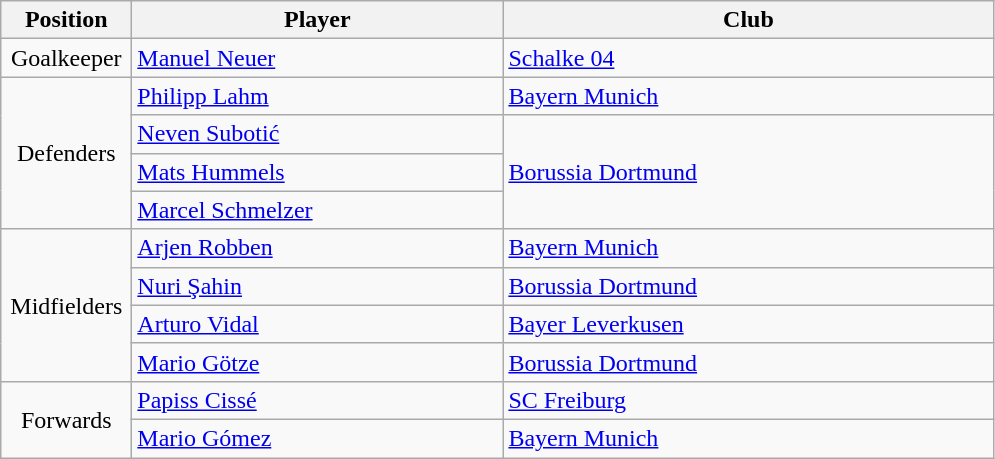<table class="wikitable">
<tr>
<th style="width:5em">Position</th>
<th style="width:15em">Player</th>
<th style="width:20em">Club</th>
</tr>
<tr>
<td style="text-align:center">Goalkeeper</td>
<td> <a href='#'>Manuel Neuer</a></td>
<td><a href='#'>Schalke 04</a></td>
</tr>
<tr>
<td rowspan="4" style="text-align:center">Defenders</td>
<td> <a href='#'>Philipp Lahm</a></td>
<td><a href='#'>Bayern Munich</a></td>
</tr>
<tr>
<td> <a href='#'>Neven Subotić</a></td>
<td rowspan=3><a href='#'>Borussia Dortmund</a></td>
</tr>
<tr>
<td> <a href='#'>Mats Hummels</a></td>
</tr>
<tr>
<td> <a href='#'>Marcel Schmelzer</a></td>
</tr>
<tr>
<td rowspan="4" style="text-align:center">Midfielders</td>
<td> <a href='#'>Arjen Robben</a></td>
<td><a href='#'>Bayern Munich</a></td>
</tr>
<tr>
<td> <a href='#'>Nuri Şahin</a></td>
<td><a href='#'>Borussia Dortmund</a></td>
</tr>
<tr>
<td> <a href='#'>Arturo Vidal</a></td>
<td><a href='#'>Bayer Leverkusen</a></td>
</tr>
<tr>
<td> <a href='#'>Mario Götze</a></td>
<td><a href='#'>Borussia Dortmund</a></td>
</tr>
<tr>
<td rowspan="2" style="text-align:center">Forwards</td>
<td> <a href='#'>Papiss Cissé</a></td>
<td><a href='#'>SC Freiburg</a></td>
</tr>
<tr>
<td> <a href='#'>Mario Gómez</a></td>
<td><a href='#'>Bayern Munich</a></td>
</tr>
</table>
